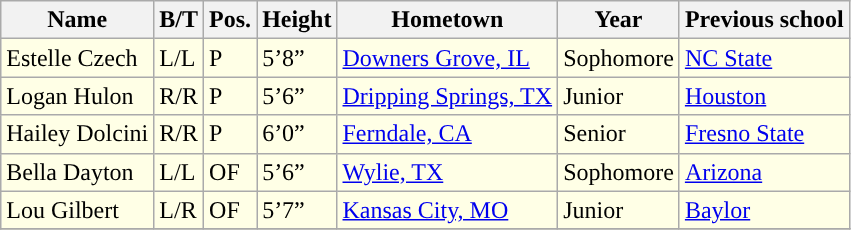<table class="wikitable sortable">
<tr>
<th style="text-align:center; ">Name</th>
<th style="text-align:center; ">B/T</th>
<th style="text-align:center; ">Pos.</th>
<th style="text-align:center; ">Height</th>
<th style="text-align:center; ">Hometown</th>
<th style="text-align:center; ">Year</th>
<th style="text-align:center; ">Previous school</th>
</tr>
<tr style="background:#FFFFE6;">
<td>Estelle Czech</td>
<td>L/L</td>
<td>P</td>
<td>5’8”</td>
<td><a href='#'>Downers Grove, IL</a></td>
<td>Sophomore</td>
<td><a href='#'>NC State</a></td>
</tr>
<tr style="background:#FFFFE6;">
<td>Logan Hulon</td>
<td>R/R</td>
<td>P</td>
<td>5’6”</td>
<td><a href='#'>Dripping Springs, TX</a></td>
<td>Junior</td>
<td><a href='#'>Houston</a></td>
</tr>
<tr style="background:#FFFFE6;">
<td>Hailey Dolcini</td>
<td>R/R</td>
<td>P</td>
<td>6’0”</td>
<td><a href='#'>Ferndale, CA</a></td>
<td>Senior</td>
<td><a href='#'>Fresno State</a></td>
</tr>
<tr style="background:#FFFFE6;">
<td>Bella Dayton</td>
<td>L/L</td>
<td>OF</td>
<td>5’6”</td>
<td><a href='#'>Wylie, TX</a></td>
<td>Sophomore</td>
<td><a href='#'>Arizona</a></td>
</tr>
<tr style="background:#FFFFE6;">
<td>Lou Gilbert</td>
<td>L/R</td>
<td>OF</td>
<td>5’7”</td>
<td><a href='#'>Kansas City, MO</a></td>
<td>Junior</td>
<td><a href='#'>Baylor</a></td>
</tr>
<tr>
</tr>
</table>
